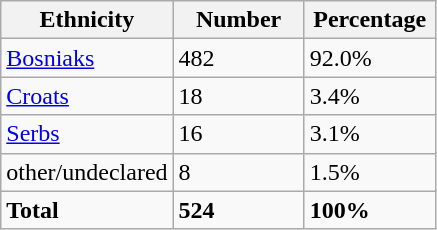<table class="wikitable">
<tr>
<th width="100px">Ethnicity</th>
<th width="80px">Number</th>
<th width="80px">Percentage</th>
</tr>
<tr>
<td><a href='#'>Bosniaks</a></td>
<td>482</td>
<td>92.0%</td>
</tr>
<tr>
<td><a href='#'>Croats</a></td>
<td>18</td>
<td>3.4%</td>
</tr>
<tr>
<td><a href='#'>Serbs</a></td>
<td>16</td>
<td>3.1%</td>
</tr>
<tr>
<td>other/undeclared</td>
<td>8</td>
<td>1.5%</td>
</tr>
<tr>
<td><strong>Total</strong></td>
<td><strong>524</strong></td>
<td><strong>100%</strong></td>
</tr>
</table>
